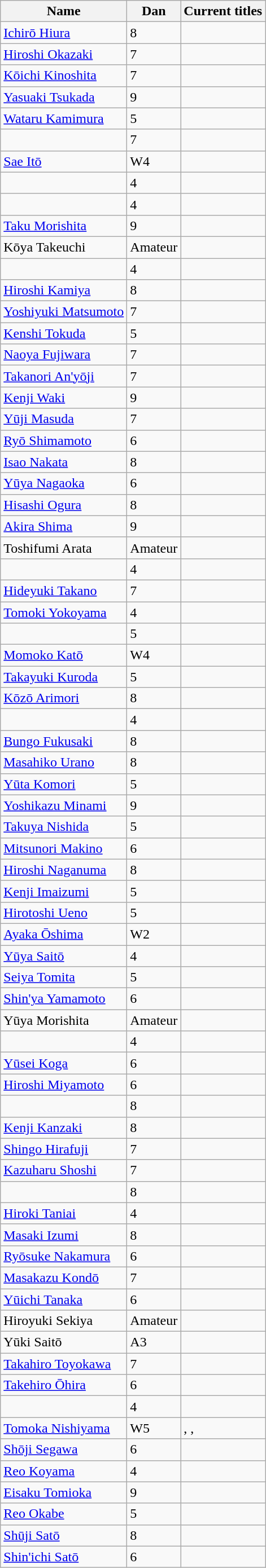<table class='wikitable' style="margin-right: 1.1em">
<tr>
<th>Name</th>
<th>Dan</th>
<th>Current titles</th>
</tr>
<tr>
<td><a href='#'>Ichirō Hiura</a></td>
<td>8</td>
<td></td>
</tr>
<tr>
<td><a href='#'>Hiroshi Okazaki</a></td>
<td>7</td>
<td></td>
</tr>
<tr>
<td><a href='#'>Kōichi Kinoshita</a></td>
<td>7</td>
<td></td>
</tr>
<tr>
<td><a href='#'>Yasuaki Tsukada</a></td>
<td>9</td>
<td></td>
</tr>
<tr>
<td><a href='#'>Wataru Kamimura</a></td>
<td>5</td>
<td></td>
</tr>
<tr>
<td></td>
<td>7</td>
<td></td>
</tr>
<tr>
<td><a href='#'>Sae Itō</a></td>
<td>W4</td>
<td></td>
</tr>
<tr>
<td></td>
<td>4</td>
<td></td>
</tr>
<tr>
<td></td>
<td>4</td>
<td></td>
</tr>
<tr>
<td><a href='#'>Taku Morishita</a></td>
<td>9</td>
<td></td>
</tr>
<tr>
<td>Kōya Takeuchi</td>
<td>Amateur</td>
<td></td>
</tr>
<tr>
<td></td>
<td>4</td>
<td></td>
</tr>
<tr>
<td><a href='#'>Hiroshi Kamiya</a></td>
<td>8</td>
<td></td>
</tr>
<tr>
<td><a href='#'>Yoshiyuki Matsumoto</a></td>
<td>7</td>
<td></td>
</tr>
<tr>
<td><a href='#'>Kenshi Tokuda</a></td>
<td>5</td>
<td></td>
</tr>
<tr>
<td><a href='#'>Naoya Fujiwara</a></td>
<td>7</td>
<td></td>
</tr>
<tr>
<td><a href='#'>Takanori An'yōji</a></td>
<td>7</td>
<td></td>
</tr>
<tr>
<td><a href='#'>Kenji Waki</a></td>
<td>9</td>
<td></td>
</tr>
<tr>
<td><a href='#'>Yūji Masuda</a></td>
<td>7</td>
<td></td>
</tr>
<tr>
<td><a href='#'>Ryō Shimamoto</a></td>
<td>6</td>
<td></td>
</tr>
<tr>
<td><a href='#'>Isao Nakata</a></td>
<td>8</td>
<td></td>
</tr>
<tr>
<td><a href='#'>Yūya Nagaoka</a></td>
<td>6</td>
<td></td>
</tr>
<tr>
<td><a href='#'>Hisashi Ogura</a></td>
<td>8</td>
<td></td>
</tr>
<tr>
<td><a href='#'>Akira Shima</a></td>
<td>9</td>
<td></td>
</tr>
<tr>
<td>Toshifumi Arata</td>
<td>Amateur</td>
<td></td>
</tr>
<tr>
<td></td>
<td>4</td>
<td></td>
</tr>
<tr>
<td><a href='#'>Hideyuki Takano</a></td>
<td>7</td>
<td></td>
</tr>
<tr>
<td><a href='#'>Tomoki Yokoyama</a></td>
<td>4</td>
<td></td>
</tr>
<tr>
<td></td>
<td>5</td>
<td></td>
</tr>
<tr>
<td><a href='#'>Momoko Katō</a></td>
<td>W4</td>
<td></td>
</tr>
<tr>
<td><a href='#'>Takayuki Kuroda</a></td>
<td>5</td>
<td></td>
</tr>
<tr>
<td><a href='#'>Kōzō Arimori</a></td>
<td>8</td>
<td></td>
</tr>
<tr>
<td></td>
<td>4</td>
<td></td>
</tr>
<tr>
<td><a href='#'>Bungo Fukusaki</a></td>
<td>8</td>
<td></td>
</tr>
<tr>
<td><a href='#'>Masahiko Urano</a></td>
<td>8</td>
<td></td>
</tr>
<tr>
<td><a href='#'>Yūta Komori</a></td>
<td>5</td>
<td></td>
</tr>
<tr>
<td><a href='#'>Yoshikazu Minami</a></td>
<td>9</td>
<td></td>
</tr>
<tr>
<td><a href='#'>Takuya Nishida</a></td>
<td>5</td>
<td></td>
</tr>
<tr>
<td><a href='#'>Mitsunori Makino</a></td>
<td>6</td>
<td></td>
</tr>
<tr>
<td><a href='#'>Hiroshi Naganuma</a></td>
<td>8</td>
<td></td>
</tr>
<tr>
<td><a href='#'>Kenji Imaizumi</a></td>
<td>5</td>
<td></td>
</tr>
<tr>
<td><a href='#'>Hirotoshi Ueno</a></td>
<td>5</td>
<td></td>
</tr>
<tr>
<td><a href='#'>Ayaka Ōshima</a></td>
<td>W2</td>
<td></td>
</tr>
<tr>
<td><a href='#'>Yūya Saitō</a></td>
<td>4</td>
<td></td>
</tr>
<tr>
<td><a href='#'>Seiya Tomita</a></td>
<td>5</td>
<td></td>
</tr>
<tr>
<td><a href='#'>Shin'ya Yamamoto</a></td>
<td>6</td>
<td></td>
</tr>
<tr>
<td>Yūya Morishita</td>
<td>Amateur</td>
<td></td>
</tr>
<tr>
<td></td>
<td>4</td>
<td></td>
</tr>
<tr>
<td><a href='#'>Yūsei Koga</a></td>
<td>6</td>
<td></td>
</tr>
<tr>
<td><a href='#'>Hiroshi Miyamoto</a></td>
<td>6</td>
<td></td>
</tr>
<tr>
<td></td>
<td>8</td>
<td></td>
</tr>
<tr>
<td><a href='#'>Kenji Kanzaki</a></td>
<td>8</td>
<td></td>
</tr>
<tr>
<td><a href='#'>Shingo Hirafuji</a></td>
<td>7</td>
<td></td>
</tr>
<tr>
<td><a href='#'>Kazuharu Shoshi</a></td>
<td>7</td>
<td></td>
</tr>
<tr>
<td></td>
<td>8</td>
<td></td>
</tr>
<tr>
<td><a href='#'>Hiroki Taniai</a></td>
<td>4</td>
<td></td>
</tr>
<tr>
<td><a href='#'>Masaki Izumi</a></td>
<td>8</td>
<td></td>
</tr>
<tr>
<td><a href='#'>Ryōsuke Nakamura</a></td>
<td>6</td>
<td></td>
</tr>
<tr>
<td><a href='#'>Masakazu Kondō</a></td>
<td>7</td>
<td></td>
</tr>
<tr>
<td><a href='#'>Yūichi Tanaka</a></td>
<td>6</td>
<td></td>
</tr>
<tr>
<td>Hiroyuki Sekiya</td>
<td>Amateur</td>
<td></td>
</tr>
<tr>
<td>Yūki Saitō</td>
<td>A3</td>
<td></td>
</tr>
<tr>
<td><a href='#'>Takahiro Toyokawa</a></td>
<td>7</td>
<td></td>
</tr>
<tr>
<td><a href='#'>Takehiro Ōhira</a></td>
<td>6</td>
<td></td>
</tr>
<tr>
<td></td>
<td>4</td>
<td></td>
</tr>
<tr>
<td><a href='#'>Tomoka Nishiyama</a></td>
<td>W5</td>
<td>, , </td>
</tr>
<tr>
<td><a href='#'>Shōji Segawa</a></td>
<td>6</td>
<td></td>
</tr>
<tr>
<td><a href='#'>Reo Koyama</a></td>
<td>4</td>
<td></td>
</tr>
<tr>
<td><a href='#'>Eisaku Tomioka</a></td>
<td>9</td>
<td></td>
</tr>
<tr>
<td><a href='#'>Reo Okabe</a></td>
<td>5</td>
<td></td>
</tr>
<tr>
<td><a href='#'>Shūji Satō</a></td>
<td>8</td>
<td></td>
</tr>
<tr>
<td><a href='#'>Shin'ichi Satō</a></td>
<td>6</td>
<td><br></td>
</tr>
</table>
